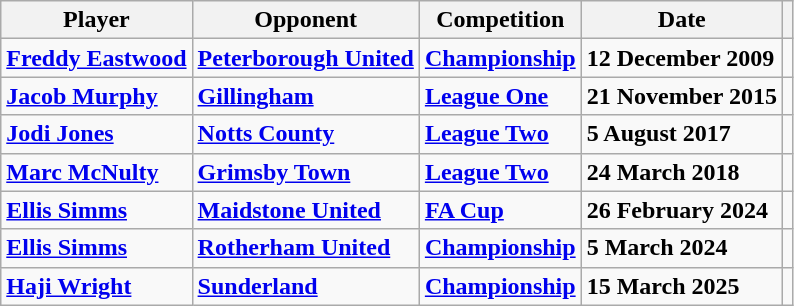<table class="wikitable">
<tr>
<th>Player</th>
<th>Opponent</th>
<th>Competition</th>
<th>Date</th>
<th></th>
</tr>
<tr>
<td><strong><a href='#'>Freddy Eastwood</a></strong> </td>
<td><a href='#'><strong>Peterborough United</strong></a></td>
<td><a href='#'><strong>Championship</strong></a></td>
<td><strong>12 December 2009</strong></td>
<td></td>
</tr>
<tr>
<td><strong><a href='#'>Jacob Murphy</a></strong> </td>
<td><a href='#'><strong>Gillingham</strong></a></td>
<td><a href='#'><strong>League One</strong></a></td>
<td><strong>21 November 2015</strong></td>
<td></td>
</tr>
<tr>
<td><strong><a href='#'>Jodi Jones</a></strong> </td>
<td><strong><a href='#'>Notts County</a></strong></td>
<td><strong><a href='#'>League Two</a></strong></td>
<td><strong>5 August 2017</strong></td>
<td></td>
</tr>
<tr>
<td><strong><a href='#'>Marc McNulty</a></strong> </td>
<td><strong><a href='#'>Grimsby Town</a></strong></td>
<td><a href='#'><strong>League Two</strong></a></td>
<td><strong>24 March 2018</strong></td>
<td></td>
</tr>
<tr>
<td><strong><a href='#'>Ellis Simms</a></strong> </td>
<td><strong><a href='#'>Maidstone United</a></strong></td>
<td><a href='#'><strong>FA Cup</strong></a></td>
<td><strong>26 February 2024</strong></td>
<td></td>
</tr>
<tr>
<td><a href='#'><strong>Ellis Simms</strong></a> </td>
<td><a href='#'><strong>Rotherham United</strong></a></td>
<td><a href='#'><strong>Championship</strong></a></td>
<td><strong>5 March 2024</strong></td>
<td></td>
</tr>
<tr>
<td><strong><a href='#'>Haji Wright</a></strong> </td>
<td><a href='#'><strong>Sunderland</strong></a></td>
<td><a href='#'><strong>Championship</strong></a></td>
<td><strong>15 March 2025</strong></td>
<td></td>
</tr>
</table>
